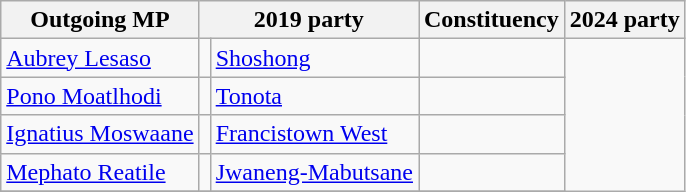<table class="wikitable">
<tr>
<th>Outgoing MP</th>
<th colspan="2">2019 party</th>
<th>Constituency</th>
<th colspan="2">2024 party</th>
</tr>
<tr>
<td><a href='#'>Aubrey Lesaso</a></td>
<td></td>
<td><a href='#'>Shoshong</a></td>
<td></td>
</tr>
<tr>
<td><a href='#'>Pono Moatlhodi</a></td>
<td></td>
<td><a href='#'>Tonota</a></td>
<td></td>
</tr>
<tr>
<td><a href='#'>Ignatius Moswaane</a></td>
<td></td>
<td><a href='#'>Francistown West</a></td>
<td></td>
</tr>
<tr>
<td><a href='#'>Mephato Reatile</a></td>
<td></td>
<td><a href='#'>Jwaneng-Mabutsane</a></td>
<td></td>
</tr>
<tr>
</tr>
</table>
